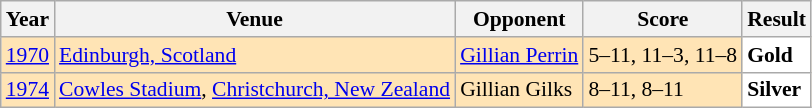<table class="sortable wikitable" style="font-size: 90%;">
<tr>
<th>Year</th>
<th>Venue</th>
<th>Opponent</th>
<th>Score</th>
<th>Result</th>
</tr>
<tr style="background:#FFE4B5">
<td align="center"><a href='#'>1970</a></td>
<td align="left"><a href='#'>Edinburgh, Scotland</a></td>
<td align="left"> <a href='#'>Gillian Perrin</a></td>
<td align="left">5–11, 11–3, 11–8</td>
<td style="text-align:left; background:white"> <strong>Gold</strong></td>
</tr>
<tr style="background:#FFE4B5">
<td align="center"><a href='#'>1974</a></td>
<td align="left"><a href='#'>Cowles Stadium</a>, <a href='#'>Christchurch, New Zealand</a></td>
<td align="left"> Gillian Gilks</td>
<td align="left">8–11, 8–11</td>
<td style="text-align:left; background:white"> <strong>Silver</strong></td>
</tr>
</table>
